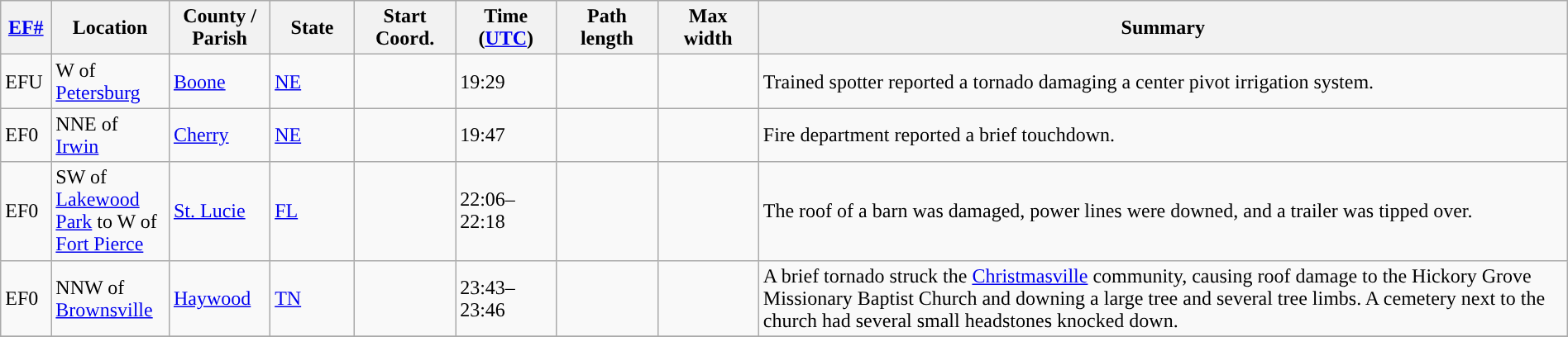<table class="wikitable sortable" style="width:100%;">
<tr>
<th scope="col"  style="width:3%; text-align:center;"><a href='#'>EF#</a></th>
<th scope="col"  style="width:7%; text-align:center;" class="unsortable">Location</th>
<th scope="col"  style="width:6%; text-align:center;" class="unsortable">County / Parish</th>
<th scope="col"  style="width:5%; text-align:center;">State</th>
<th scope="col"  style="width:6%; text-align:center;">Start Coord.</th>
<th scope="col"  style="width:6%; text-align:center;">Time (<a href='#'>UTC</a>)</th>
<th scope="col"  style="width:6%; text-align:center;">Path length</th>
<th scope="col"  style="width:6%; text-align:center;">Max width</th>
<th scope="col" class="unsortable" style="width:48%; text-align:center;">Summary</th>
</tr>
<tr>
<td>EFU</td>
<td>W of <a href='#'>Petersburg</a></td>
<td><a href='#'>Boone</a></td>
<td><a href='#'>NE</a></td>
<td></td>
<td>19:29</td>
<td></td>
<td></td>
<td>Trained spotter reported a tornado damaging a center pivot irrigation system.</td>
</tr>
<tr>
<td>EF0</td>
<td>NNE of <a href='#'>Irwin</a></td>
<td><a href='#'>Cherry</a></td>
<td><a href='#'>NE</a></td>
<td></td>
<td>19:47</td>
<td></td>
<td></td>
<td>Fire department reported a brief touchdown.</td>
</tr>
<tr>
<td>EF0</td>
<td>SW of <a href='#'>Lakewood Park</a> to W of <a href='#'>Fort Pierce</a></td>
<td><a href='#'>St. Lucie</a></td>
<td><a href='#'>FL</a></td>
<td></td>
<td>22:06–22:18</td>
<td></td>
<td></td>
<td>The roof of a barn was damaged, power lines were downed, and a trailer was tipped over.</td>
</tr>
<tr>
<td>EF0</td>
<td>NNW of <a href='#'>Brownsville</a></td>
<td><a href='#'>Haywood</a></td>
<td><a href='#'>TN</a></td>
<td></td>
<td>23:43–23:46</td>
<td></td>
<td></td>
<td>A brief tornado struck the <a href='#'>Christmasville</a> community, causing roof damage to the Hickory Grove Missionary Baptist Church and downing a large tree and several tree limbs. A cemetery next to the church had several small headstones knocked down.</td>
</tr>
<tr>
</tr>
</table>
